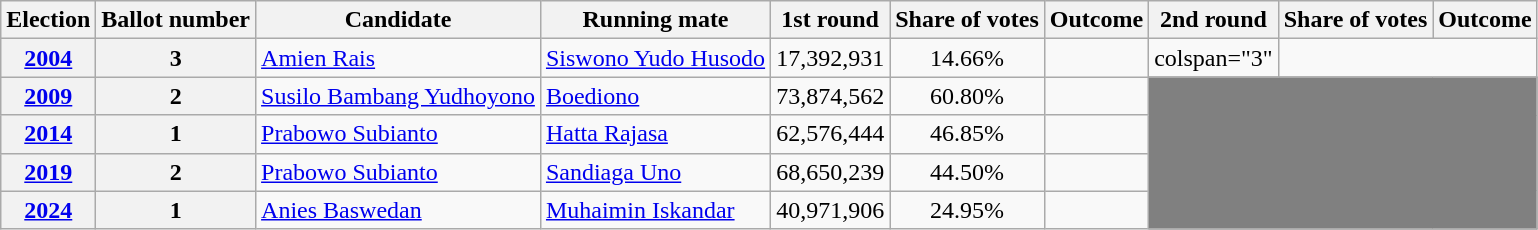<table class="wikitable">
<tr>
<th>Election</th>
<th>Ballot number</th>
<th>Candidate</th>
<th>Running mate</th>
<th>1st round<br></th>
<th>Share of votes</th>
<th>Outcome</th>
<th>2nd round<br></th>
<th>Share of votes</th>
<th>Outcome</th>
</tr>
<tr>
<th><a href='#'>2004</a></th>
<th>3</th>
<td><a href='#'>Amien Rais</a></td>
<td><a href='#'>Siswono Yudo Husodo</a></td>
<td>17,392,931</td>
<td align=center>14.66%</td>
<td></td>
<td>colspan="3" </td>
</tr>
<tr>
<th><a href='#'>2009</a></th>
<th>2</th>
<td><a href='#'>Susilo Bambang Yudhoyono</a></td>
<td><a href='#'>Boediono</a></td>
<td>73,874,562</td>
<td align=center>60.80%</td>
<td></td>
<td rowspan=4 colspan="3" bgcolor="grey"></td>
</tr>
<tr>
<th><a href='#'>2014</a></th>
<th>1</th>
<td><a href='#'>Prabowo Subianto</a></td>
<td><a href='#'>Hatta Rajasa</a></td>
<td>62,576,444</td>
<td align=center>46.85%</td>
<td></td>
</tr>
<tr>
<th><a href='#'>2019</a></th>
<th>2</th>
<td><a href='#'>Prabowo Subianto</a></td>
<td><a href='#'>Sandiaga Uno</a></td>
<td>68,650,239</td>
<td align=center>44.50%</td>
<td></td>
</tr>
<tr>
<th><a href='#'>2024</a></th>
<th>1</th>
<td><a href='#'>Anies Baswedan</a></td>
<td><a href='#'>Muhaimin Iskandar</a></td>
<td>40,971,906</td>
<td align=center>24.95%</td>
<td></td>
</tr>
</table>
